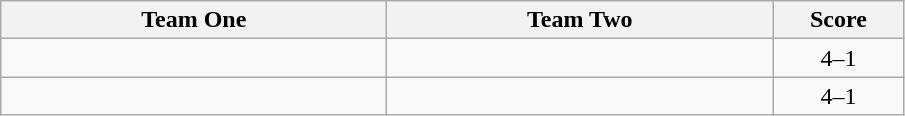<table class="wikitable" style="text-align: center">
<tr>
<th width=250>Team One</th>
<th width=250>Team Two</th>
<th width=80>Score</th>
</tr>
<tr>
<td></td>
<td></td>
<td>4–1</td>
</tr>
<tr>
<td></td>
<td></td>
<td>4–1</td>
</tr>
</table>
